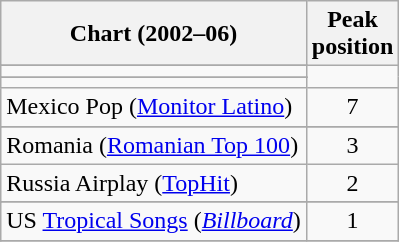<table class="wikitable sortable">
<tr>
<th align="left">Chart (2002–06)</th>
<th align="left">Peak<br>position</th>
</tr>
<tr>
</tr>
<tr>
</tr>
<tr>
</tr>
<tr>
</tr>
<tr>
<td></td>
</tr>
<tr>
</tr>
<tr>
</tr>
<tr>
</tr>
<tr>
<td></td>
</tr>
<tr>
<td>Mexico Pop (<a href='#'>Monitor Latino</a>)</td>
<td align="center">7</td>
</tr>
<tr>
</tr>
<tr>
</tr>
<tr>
</tr>
<tr>
<td>Romania (<a href='#'>Romanian Top 100</a>)</td>
<td align="center">3</td>
</tr>
<tr>
<td>Russia Airplay (<a href='#'>TopHit</a>)</td>
<td align="center">2</td>
</tr>
<tr>
</tr>
<tr>
</tr>
<tr>
</tr>
<tr>
</tr>
<tr>
</tr>
<tr>
</tr>
<tr>
<td>US <a href='#'>Tropical Songs</a> (<em><a href='#'>Billboard</a></em>)</td>
<td style="text-align:center;">1</td>
</tr>
<tr>
</tr>
</table>
